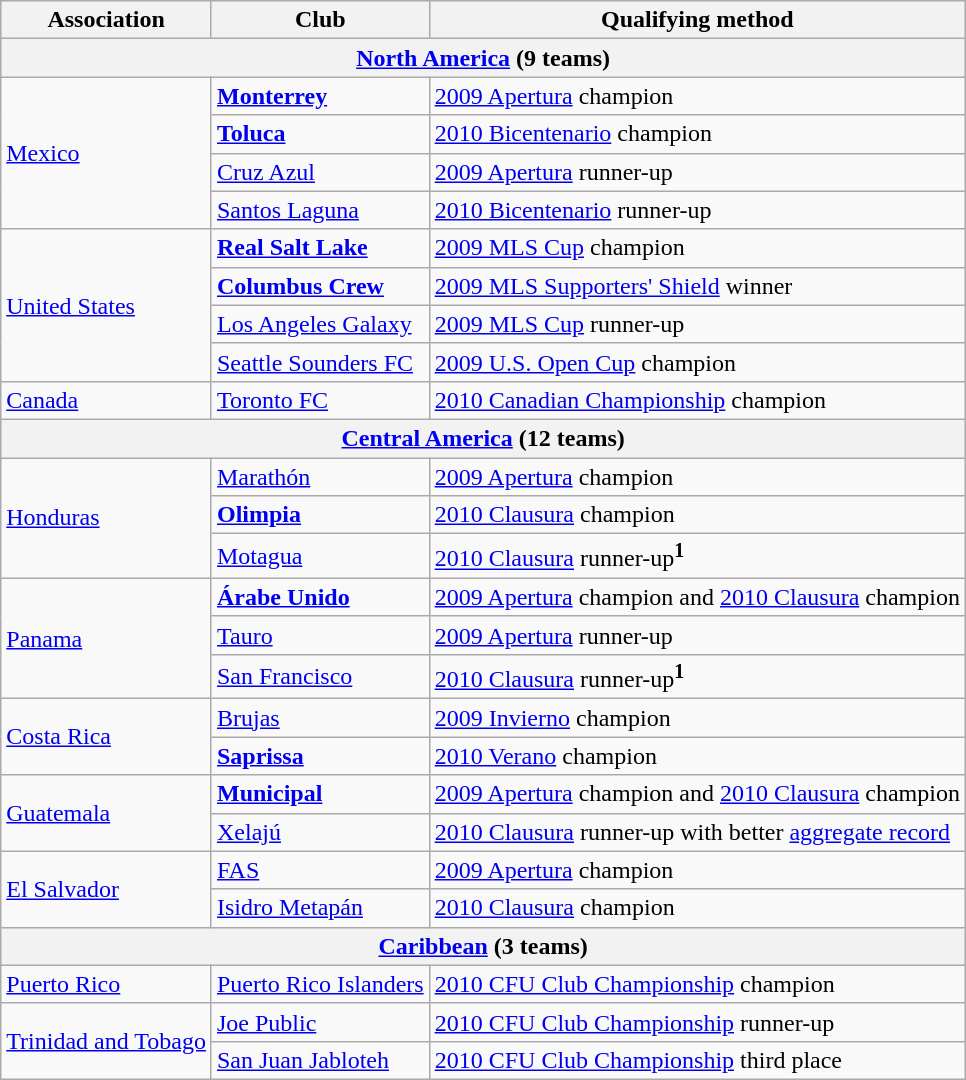<table class="wikitable">
<tr>
<th>Association</th>
<th>Club</th>
<th>Qualifying method</th>
</tr>
<tr>
<th colspan="3"><a href='#'>North America</a> (9 teams)</th>
</tr>
<tr>
<td rowspan="4"> <a href='#'>Mexico</a><br></td>
<td><strong><a href='#'>Monterrey</a></strong></td>
<td><a href='#'>2009 Apertura</a> champion</td>
</tr>
<tr>
<td><strong><a href='#'>Toluca</a></strong></td>
<td><a href='#'>2010 Bicentenario</a> champion</td>
</tr>
<tr>
<td><a href='#'>Cruz Azul</a></td>
<td><a href='#'>2009 Apertura</a> runner-up</td>
</tr>
<tr>
<td><a href='#'>Santos Laguna</a></td>
<td><a href='#'>2010 Bicentenario</a> runner-up</td>
</tr>
<tr>
<td rowspan="4"> <a href='#'>United States</a><br></td>
<td><strong><a href='#'>Real Salt Lake</a></strong></td>
<td><a href='#'>2009 MLS Cup</a> champion</td>
</tr>
<tr>
<td><strong><a href='#'>Columbus Crew</a></strong></td>
<td><a href='#'>2009 MLS Supporters' Shield</a> winner</td>
</tr>
<tr>
<td><a href='#'>Los Angeles Galaxy</a></td>
<td><a href='#'>2009 MLS Cup</a> runner-up</td>
</tr>
<tr>
<td><a href='#'>Seattle Sounders FC</a></td>
<td><a href='#'>2009 U.S. Open Cup</a> champion</td>
</tr>
<tr>
<td rowspan="1"> <a href='#'>Canada</a><br></td>
<td><a href='#'>Toronto FC</a></td>
<td><a href='#'>2010 Canadian Championship</a> champion</td>
</tr>
<tr>
<th colspan="3"><a href='#'>Central America</a> (12 teams)</th>
</tr>
<tr>
<td rowspan="3"> <a href='#'>Honduras</a><br></td>
<td><a href='#'>Marathón</a></td>
<td><a href='#'>2009 Apertura</a> champion</td>
</tr>
<tr>
<td><strong><a href='#'>Olimpia</a></strong></td>
<td><a href='#'>2010 Clausura</a> champion</td>
</tr>
<tr>
<td><a href='#'>Motagua</a></td>
<td><a href='#'>2010 Clausura</a> runner-up<sup><strong>1</strong></sup></td>
</tr>
<tr>
<td rowspan="3"> <a href='#'>Panama</a><br></td>
<td><strong><a href='#'>Árabe Unido</a></strong></td>
<td><a href='#'>2009 Apertura</a> champion and <a href='#'>2010 Clausura</a> champion</td>
</tr>
<tr>
<td><a href='#'>Tauro</a></td>
<td><a href='#'>2009 Apertura</a> runner-up</td>
</tr>
<tr>
<td><a href='#'>San Francisco</a></td>
<td><a href='#'>2010 Clausura</a> runner-up<sup><strong>1</strong></sup></td>
</tr>
<tr>
<td rowspan="2"> <a href='#'>Costa Rica</a><br></td>
<td><a href='#'>Brujas</a></td>
<td><a href='#'>2009 Invierno</a> champion</td>
</tr>
<tr>
<td><strong><a href='#'>Saprissa</a></strong></td>
<td><a href='#'>2010 Verano</a> champion</td>
</tr>
<tr>
<td rowspan="2"> <a href='#'>Guatemala</a><br></td>
<td><strong><a href='#'>Municipal</a></strong></td>
<td><a href='#'>2009 Apertura</a> champion and <a href='#'>2010 Clausura</a> champion</td>
</tr>
<tr>
<td><a href='#'>Xelajú</a></td>
<td><a href='#'>2010 Clausura</a> runner-up with better <a href='#'>aggregate record</a></td>
</tr>
<tr>
<td rowspan="2"> <a href='#'>El Salvador</a><br></td>
<td><a href='#'>FAS</a></td>
<td><a href='#'>2009 Apertura</a> champion</td>
</tr>
<tr>
<td><a href='#'>Isidro Metapán</a></td>
<td><a href='#'>2010 Clausura</a> champion</td>
</tr>
<tr>
<th colspan="3"><a href='#'>Caribbean</a> (3 teams)</th>
</tr>
<tr>
<td> <a href='#'>Puerto Rico</a></td>
<td><a href='#'>Puerto Rico Islanders</a></td>
<td><a href='#'>2010 CFU Club Championship</a> champion</td>
</tr>
<tr>
<td rowspan="2"> <a href='#'>Trinidad and Tobago</a></td>
<td><a href='#'>Joe Public</a></td>
<td><a href='#'>2010 CFU Club Championship</a> runner-up</td>
</tr>
<tr>
<td><a href='#'>San Juan Jabloteh</a></td>
<td><a href='#'>2010 CFU Club Championship</a> third place</td>
</tr>
</table>
